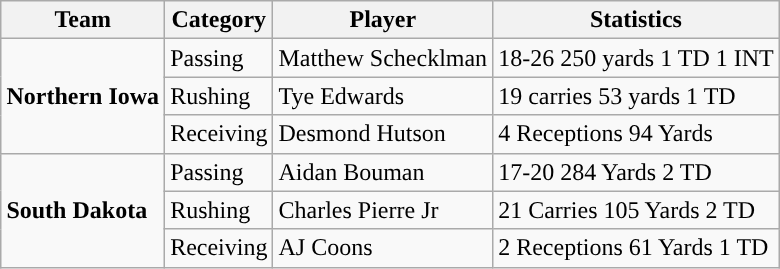<table class="wikitable" style="float: right;">
<tr>
<th>Team</th>
<th>Category</th>
<th>Player</th>
<th>Statistics</th>
</tr>
<tr>
<td rowspan=3><strong>Northern Iowa</strong></td>
<td>Passing</td>
<td>Matthew Schecklman</td>
<td>18-26 250 yards 1 TD 1 INT</td>
</tr>
<tr>
<td>Rushing</td>
<td>Tye Edwards</td>
<td>19 carries 53 yards 1 TD</td>
</tr>
<tr>
<td>Receiving</td>
<td>Desmond Hutson</td>
<td>4 Receptions 94 Yards</td>
</tr>
<tr>
<td rowspan=3><strong>South Dakota</strong></td>
<td>Passing</td>
<td>Aidan Bouman</td>
<td>17-20 284 Yards 2 TD</td>
</tr>
<tr>
<td>Rushing</td>
<td>Charles Pierre Jr</td>
<td>21 Carries 105 Yards 2 TD</td>
</tr>
<tr>
<td>Receiving</td>
<td>AJ Coons</td>
<td>2 Receptions 61 Yards 1 TD</td>
</tr>
</table>
